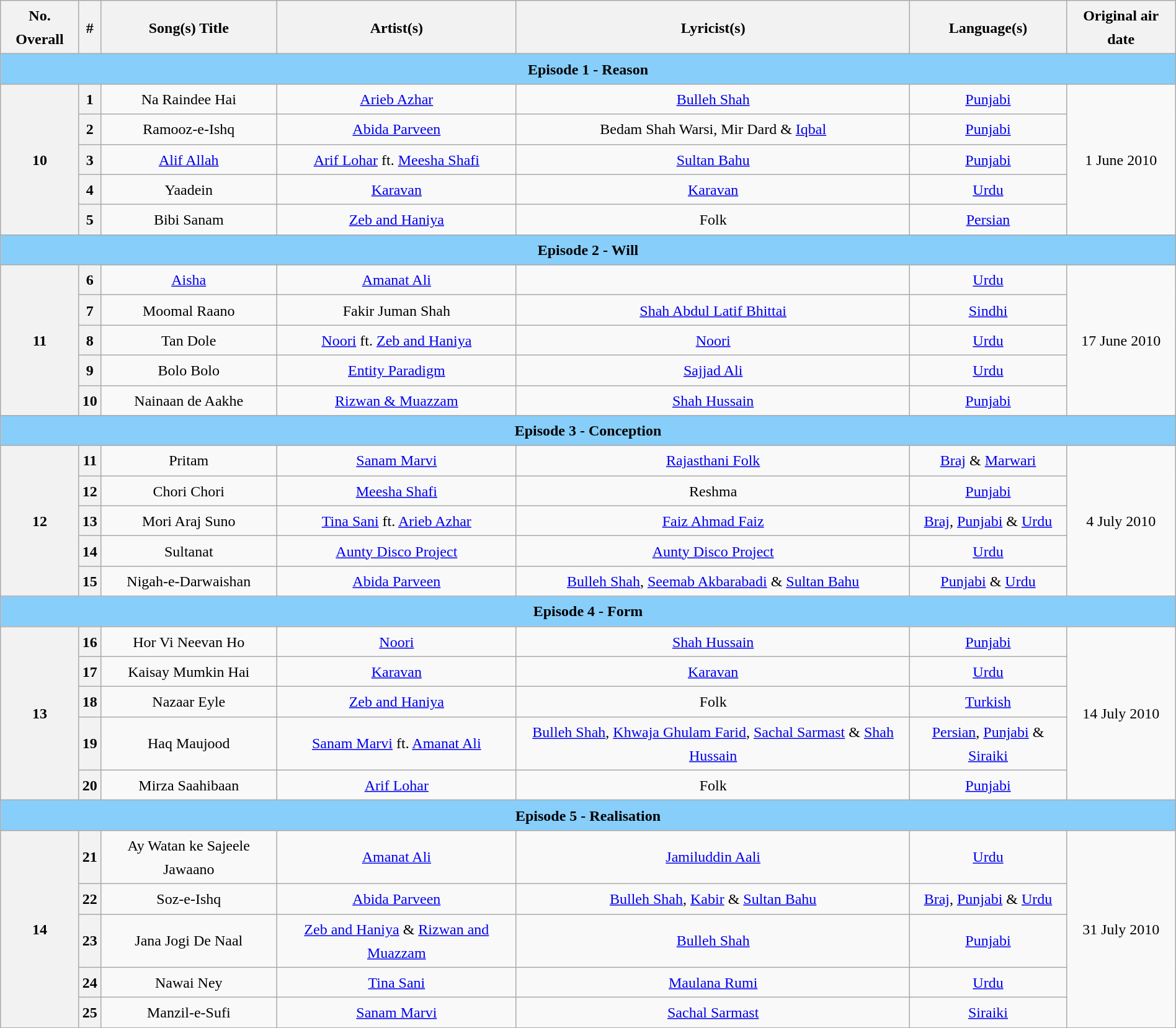<table class="wikitable" style="text-align:center; font-size:100%; line-height:25px; width:100%;">
<tr>
<th>No. Overall</th>
<th>#</th>
<th>Song(s) Title</th>
<th>Artist(s)</th>
<th>Lyricist(s)</th>
<th>Language(s)</th>
<th>Original air date</th>
</tr>
<tr>
<th colspan="7" style="background:#87CEFA;color:black">Episode 1 - Reason</th>
</tr>
<tr>
<th rowspan="5">10</th>
<th>1</th>
<td>Na Raindee Hai</td>
<td><a href='#'>Arieb Azhar</a></td>
<td><a href='#'>Bulleh Shah</a></td>
<td><a href='#'>Punjabi</a></td>
<td rowspan="5">1 June 2010</td>
</tr>
<tr>
<th>2</th>
<td>Ramooz-e-Ishq</td>
<td><a href='#'>Abida Parveen</a></td>
<td>Bedam Shah Warsi, Mir Dard & <a href='#'>Iqbal</a></td>
<td><a href='#'>Punjabi</a></td>
</tr>
<tr>
<th>3</th>
<td><a href='#'>Alif Allah</a></td>
<td><a href='#'>Arif Lohar</a> ft. <a href='#'>Meesha Shafi</a></td>
<td><a href='#'>Sultan Bahu</a></td>
<td><a href='#'>Punjabi</a></td>
</tr>
<tr>
<th>4</th>
<td>Yaadein</td>
<td><a href='#'>Karavan</a></td>
<td><a href='#'>Karavan</a></td>
<td><a href='#'>Urdu</a></td>
</tr>
<tr>
<th>5</th>
<td>Bibi Sanam</td>
<td><a href='#'>Zeb and Haniya</a></td>
<td>Folk</td>
<td><a href='#'>Persian</a></td>
</tr>
<tr>
<th colspan="7" style="background:#87CEFA;color:black">Episode 2 - Will</th>
</tr>
<tr>
<th rowspan="5">11</th>
<th>6</th>
<td><a href='#'>Aisha</a></td>
<td><a href='#'>Amanat Ali</a></td>
<td></td>
<td><a href='#'>Urdu</a></td>
<td rowspan="5">17 June 2010</td>
</tr>
<tr>
<th>7</th>
<td>Moomal Raano</td>
<td>Fakir Juman Shah</td>
<td><a href='#'>Shah Abdul Latif Bhittai</a></td>
<td><a href='#'>Sindhi</a></td>
</tr>
<tr>
<th>8</th>
<td>Tan Dole</td>
<td><a href='#'>Noori</a> ft. <a href='#'>Zeb and Haniya</a></td>
<td><a href='#'>Noori</a></td>
<td><a href='#'>Urdu</a></td>
</tr>
<tr>
<th>9</th>
<td>Bolo Bolo</td>
<td><a href='#'>Entity Paradigm</a></td>
<td><a href='#'>Sajjad Ali</a></td>
<td><a href='#'>Urdu</a></td>
</tr>
<tr>
<th>10</th>
<td>Nainaan de Aakhe</td>
<td><a href='#'>Rizwan & Muazzam</a></td>
<td><a href='#'>Shah Hussain</a></td>
<td><a href='#'>Punjabi</a></td>
</tr>
<tr>
<th colspan="7" style="background:#87CEFA;color:black">Episode 3 - Conception</th>
</tr>
<tr>
<th rowspan="5">12</th>
<th>11</th>
<td>Pritam</td>
<td><a href='#'>Sanam Marvi</a></td>
<td><a href='#'>Rajasthani Folk</a></td>
<td><a href='#'>Braj</a> & <a href='#'>Marwari</a></td>
<td rowspan="5">4 July 2010</td>
</tr>
<tr>
<th>12</th>
<td>Chori Chori</td>
<td><a href='#'>Meesha Shafi</a></td>
<td>Reshma</td>
<td><a href='#'>Punjabi</a></td>
</tr>
<tr>
<th>13</th>
<td>Mori Araj Suno</td>
<td><a href='#'>Tina Sani</a> ft. <a href='#'>Arieb Azhar</a></td>
<td><a href='#'>Faiz Ahmad Faiz</a></td>
<td><a href='#'>Braj</a>, <a href='#'>Punjabi</a> & <a href='#'>Urdu</a></td>
</tr>
<tr>
<th>14</th>
<td>Sultanat</td>
<td><a href='#'>Aunty Disco Project</a></td>
<td><a href='#'>Aunty Disco Project</a></td>
<td><a href='#'>Urdu</a></td>
</tr>
<tr>
<th>15</th>
<td>Nigah-e-Darwaishan</td>
<td><a href='#'>Abida Parveen</a></td>
<td><a href='#'>Bulleh Shah</a>, <a href='#'>Seemab Akbarabadi</a> & <a href='#'>Sultan Bahu</a></td>
<td><a href='#'>Punjabi</a> & <a href='#'>Urdu</a></td>
</tr>
<tr>
<th colspan="7" style="background:#87CEFA;color:black">Episode 4 - Form</th>
</tr>
<tr>
<th rowspan="5">13</th>
<th>16</th>
<td>Hor Vi Neevan Ho</td>
<td><a href='#'>Noori</a></td>
<td><a href='#'>Shah Hussain</a></td>
<td><a href='#'>Punjabi</a></td>
<td rowspan="5">14 July 2010</td>
</tr>
<tr>
<th>17</th>
<td>Kaisay Mumkin Hai</td>
<td><a href='#'>Karavan</a></td>
<td><a href='#'>Karavan</a></td>
<td><a href='#'>Urdu</a></td>
</tr>
<tr>
<th>18</th>
<td>Nazaar Eyle</td>
<td><a href='#'>Zeb and Haniya</a></td>
<td>Folk</td>
<td><a href='#'>Turkish</a></td>
</tr>
<tr>
<th>19</th>
<td>Haq Maujood</td>
<td><a href='#'>Sanam Marvi</a> ft. <a href='#'>Amanat Ali</a></td>
<td><a href='#'>Bulleh Shah</a>, <a href='#'>Khwaja Ghulam Farid</a>, <a href='#'>Sachal Sarmast</a> & <a href='#'>Shah Hussain</a></td>
<td><a href='#'>Persian</a>, <a href='#'>Punjabi</a> & <a href='#'>Siraiki</a></td>
</tr>
<tr>
<th>20</th>
<td>Mirza Saahibaan</td>
<td><a href='#'>Arif Lohar</a></td>
<td>Folk</td>
<td><a href='#'>Punjabi</a></td>
</tr>
<tr>
<th colspan="7" style="background:#87CEFA;color:black">Episode 5 - Realisation</th>
</tr>
<tr>
<th rowspan="5">14</th>
<th>21</th>
<td>Ay Watan ke Sajeele Jawaano</td>
<td><a href='#'>Amanat Ali</a></td>
<td><a href='#'>Jamiluddin Aali</a></td>
<td><a href='#'>Urdu</a></td>
<td rowspan="5">31 July 2010</td>
</tr>
<tr>
<th>22</th>
<td>Soz-e-Ishq</td>
<td><a href='#'>Abida Parveen</a></td>
<td><a href='#'>Bulleh Shah</a>, <a href='#'>Kabir</a> & <a href='#'>Sultan Bahu</a></td>
<td><a href='#'>Braj</a>, <a href='#'>Punjabi</a> & <a href='#'>Urdu</a></td>
</tr>
<tr>
<th>23</th>
<td>Jana Jogi De Naal</td>
<td><a href='#'>Zeb and Haniya</a> & <a href='#'>Rizwan and Muazzam</a></td>
<td><a href='#'>Bulleh Shah</a></td>
<td><a href='#'>Punjabi</a></td>
</tr>
<tr>
<th>24</th>
<td>Nawai Ney</td>
<td><a href='#'>Tina Sani</a></td>
<td><a href='#'>Maulana Rumi</a></td>
<td><a href='#'>Urdu</a></td>
</tr>
<tr>
<th>25</th>
<td>Manzil-e-Sufi</td>
<td><a href='#'>Sanam Marvi</a></td>
<td><a href='#'>Sachal Sarmast</a></td>
<td><a href='#'>Siraiki</a></td>
</tr>
</table>
